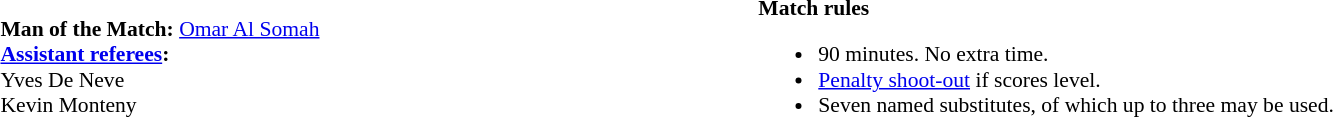<table width=100% style="font-size:90%">
<tr>
<td><br><strong>Man of the Match:</strong>
<a href='#'>Omar Al Somah</a><br><strong><a href='#'>Assistant referees</a>:</strong>
<br>Yves De Neve
<br>Kevin Monteny</td>
<td style="width:60%; vertical-align:top;"><br><strong>Match rules</strong><ul><li>90 minutes. No extra time.</li><li><a href='#'>Penalty shoot-out</a> if scores level.</li><li>Seven named substitutes, of which up to three may be used.</li></ul></td>
</tr>
</table>
